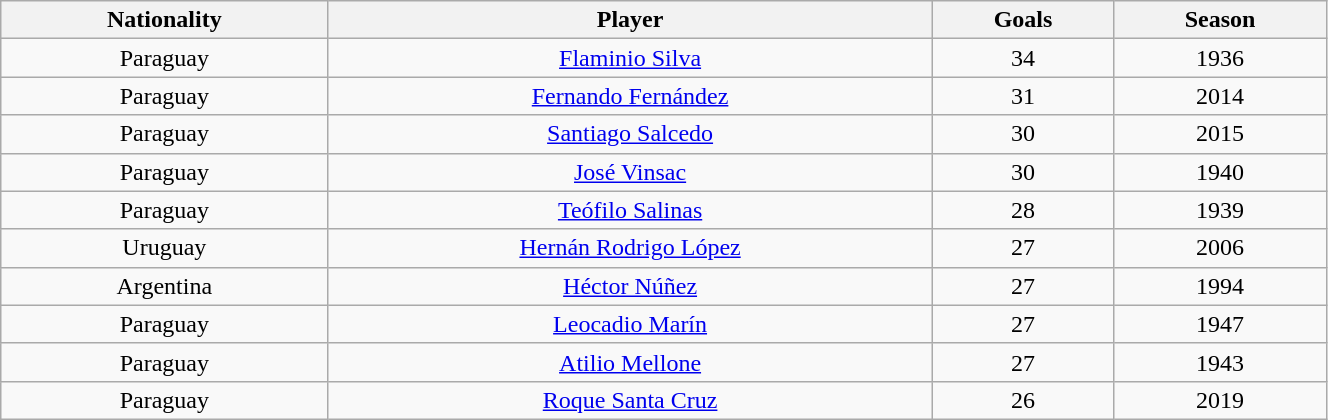<table class="wikitable sortable"  style="text-align:center; width:70%;">
<tr>
<th>Nationality</th>
<th>Player</th>
<th>Goals</th>
<th>Season</th>
</tr>
<tr>
<td> Paraguay</td>
<td><a href='#'>Flaminio Silva</a></td>
<td>34</td>
<td>1936</td>
</tr>
<tr>
<td> Paraguay</td>
<td><a href='#'>Fernando Fernández</a></td>
<td>31</td>
<td>2014</td>
</tr>
<tr>
<td> Paraguay</td>
<td><a href='#'>Santiago Salcedo</a></td>
<td>30</td>
<td>2015</td>
</tr>
<tr>
<td> Paraguay</td>
<td><a href='#'>José Vinsac</a></td>
<td>30</td>
<td>1940</td>
</tr>
<tr>
<td> Paraguay</td>
<td><a href='#'>Teófilo Salinas</a></td>
<td>28</td>
<td>1939</td>
</tr>
<tr>
<td> Uruguay</td>
<td><a href='#'>Hernán Rodrigo López</a></td>
<td>27</td>
<td>2006</td>
</tr>
<tr>
<td> Argentina</td>
<td><a href='#'>Héctor Núñez</a></td>
<td>27</td>
<td>1994</td>
</tr>
<tr>
<td> Paraguay</td>
<td><a href='#'>Leocadio Marín</a></td>
<td>27</td>
<td>1947</td>
</tr>
<tr>
<td> Paraguay</td>
<td><a href='#'>Atilio Mellone</a></td>
<td>27</td>
<td>1943</td>
</tr>
<tr>
<td> Paraguay</td>
<td><a href='#'>Roque Santa Cruz</a></td>
<td>26</td>
<td>2019</td>
</tr>
</table>
